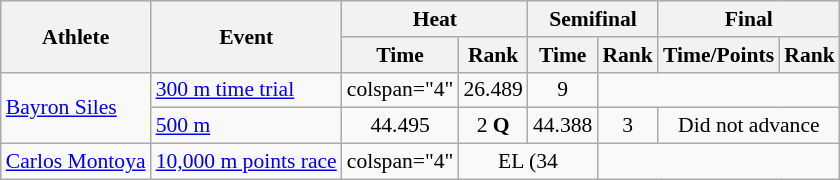<table class="wikitable" border="1" style="font-size:90%">
<tr>
<th rowspan=2>Athlete</th>
<th rowspan=2>Event</th>
<th colspan=2>Heat</th>
<th colspan=2>Semifinal</th>
<th colspan=2>Final</th>
</tr>
<tr>
<th>Time</th>
<th>Rank</th>
<th>Time</th>
<th>Rank</th>
<th>Time/Points</th>
<th>Rank</th>
</tr>
<tr align=center>
<td rowspan="2" align=left><a href='#'>Bayron Siles</a></td>
<td align=left><a href='#'>300 m time trial</a></td>
<td>colspan="4" </td>
<td>26.489</td>
<td>9</td>
</tr>
<tr align=center>
<td align=left><a href='#'>500 m</a></td>
<td>44.495</td>
<td>2 <strong>Q</strong></td>
<td>44.388</td>
<td>3</td>
<td colspan="2">Did not advance</td>
</tr>
<tr align=center>
<td align=left><a href='#'>Carlos Montoya</a></td>
<td align=left><a href='#'>10,000 m points race</a></td>
<td>colspan="4" </td>
<td colspan="2">EL (34</td>
</tr>
</table>
